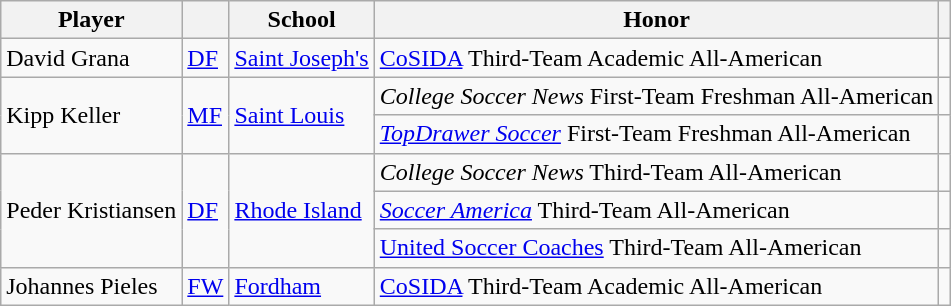<table class="wikitable">
<tr>
<th>Player</th>
<th></th>
<th>School</th>
<th>Honor</th>
<th></th>
</tr>
<tr>
<td>David Grana</td>
<td><a href='#'>DF</a></td>
<td><a href='#'>Saint Joseph's</a></td>
<td><a href='#'>CoSIDA</a> Third-Team Academic All-American</td>
<td></td>
</tr>
<tr>
<td rowspan="2">Kipp Keller</td>
<td rowspan="2"><a href='#'>MF</a></td>
<td rowspan="2"><a href='#'>Saint Louis</a></td>
<td><em>College Soccer News</em> First-Team Freshman All-American</td>
<td></td>
</tr>
<tr>
<td><a href='#'><em>TopDrawer Soccer</em></a> First-Team Freshman All-American</td>
<td></td>
</tr>
<tr>
<td rowspan="3">Peder Kristiansen</td>
<td rowspan="3"><a href='#'>DF</a></td>
<td rowspan="3"><a href='#'>Rhode Island</a></td>
<td><em>College Soccer News</em> Third-Team All-American</td>
<td></td>
</tr>
<tr>
<td><em><a href='#'>Soccer America</a></em> Third-Team All-American</td>
<td><em></em></td>
</tr>
<tr>
<td><a href='#'>United Soccer Coaches</a> Third-Team All-American</td>
<td></td>
</tr>
<tr>
<td>Johannes Pieles</td>
<td><a href='#'>FW</a></td>
<td><a href='#'>Fordham</a></td>
<td><a href='#'>CoSIDA</a> Third-Team Academic All-American</td>
<td></td>
</tr>
</table>
